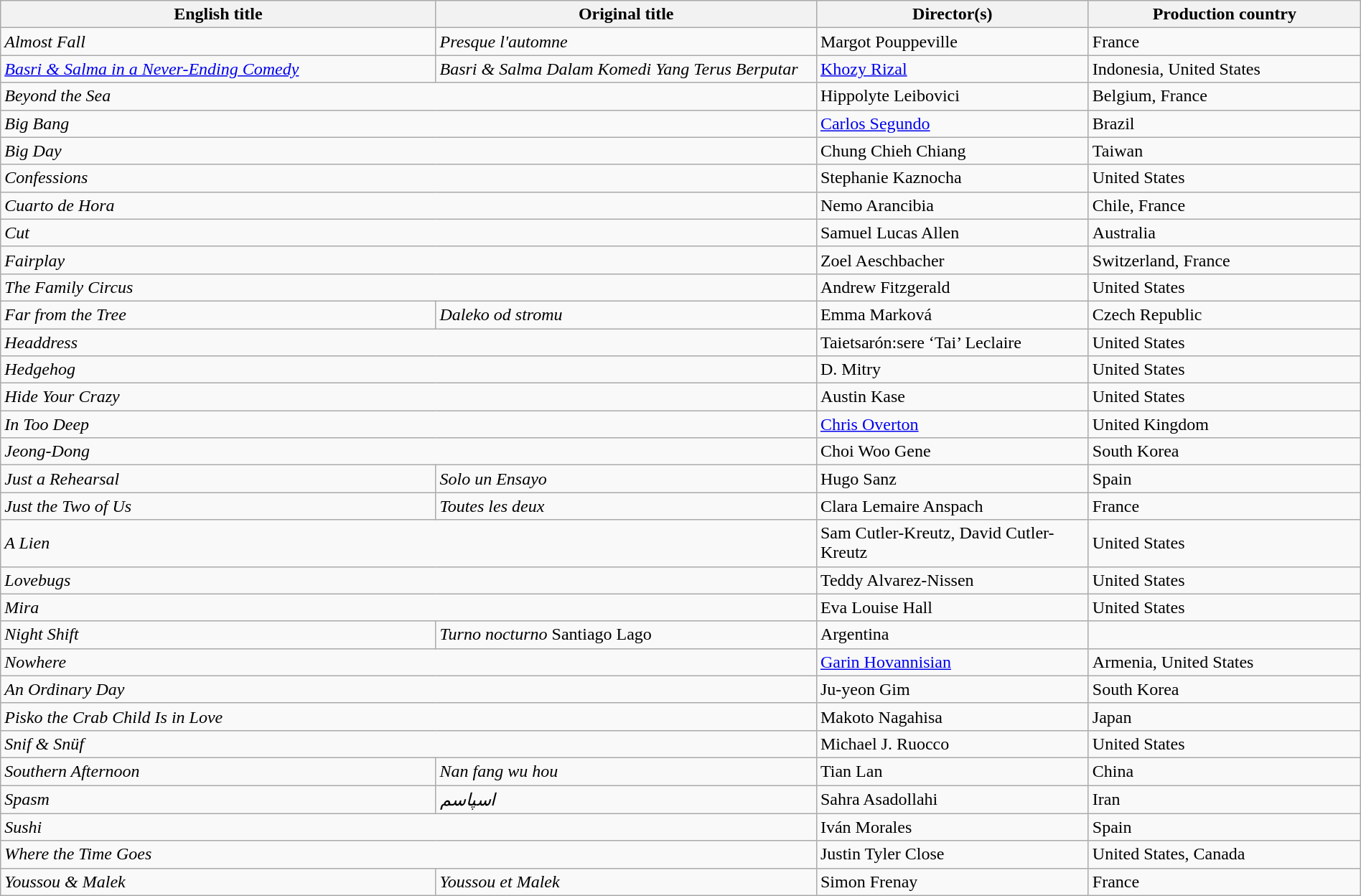<table class="sortable wikitable" width="100%" cellpadding="5">
<tr>
<th scope="col" width="32%">English title</th>
<th scope="col" width="28%">Original title</th>
<th scope="col" width="20%">Director(s)</th>
<th scope="col" width="20%">Production country</th>
</tr>
<tr>
<td><em>Almost Fall</em></td>
<td><em>Presque l'automne</em></td>
<td>Margot Pouppeville</td>
<td>France</td>
</tr>
<tr>
<td><em><a href='#'>Basri & Salma in a Never-Ending Comedy</a></em></td>
<td><em>Basri & Salma Dalam Komedi Yang Terus Berputar</em></td>
<td><a href='#'>Khozy Rizal</a></td>
<td>Indonesia, United States</td>
</tr>
<tr>
<td colspan=2><em>Beyond the Sea</em></td>
<td>Hippolyte Leibovici</td>
<td>Belgium, France</td>
</tr>
<tr>
<td colspan=2><em>Big Bang</em></td>
<td><a href='#'>Carlos Segundo</a></td>
<td>Brazil</td>
</tr>
<tr>
<td colspan=2><em>Big Day</em></td>
<td>Chung Chieh Chiang</td>
<td>Taiwan</td>
</tr>
<tr>
<td colspan=2><em>Confessions</em></td>
<td>Stephanie Kaznocha</td>
<td>United States</td>
</tr>
<tr>
<td colspan=2><em>Cuarto de Hora</em></td>
<td>Nemo Arancibia</td>
<td>Chile, France</td>
</tr>
<tr>
<td colspan=2><em>Cut</em></td>
<td>Samuel Lucas Allen</td>
<td>Australia</td>
</tr>
<tr>
<td colspan=2><em>Fairplay</em></td>
<td>Zoel Aeschbacher</td>
<td>Switzerland, France</td>
</tr>
<tr>
<td colspan=2><em>The Family Circus</em></td>
<td>Andrew Fitzgerald</td>
<td>United States</td>
</tr>
<tr>
<td><em>Far from the Tree</em></td>
<td><em>Daleko od stromu</em></td>
<td>Emma Marková</td>
<td>Czech Republic</td>
</tr>
<tr>
<td colspan=2><em>Headdress</em></td>
<td>Taietsarón:sere ‘Tai’ Leclaire</td>
<td>United States</td>
</tr>
<tr>
<td colspan=2><em>Hedgehog</em></td>
<td>D. Mitry</td>
<td>United States</td>
</tr>
<tr>
<td colspan=2><em>Hide Your Crazy</em></td>
<td>Austin Kase</td>
<td>United States</td>
</tr>
<tr>
<td colspan=2><em>In Too Deep</em></td>
<td><a href='#'>Chris Overton</a></td>
<td>United Kingdom</td>
</tr>
<tr>
<td colspan=2><em>Jeong-Dong</em></td>
<td>Choi Woo Gene</td>
<td>South Korea</td>
</tr>
<tr>
<td><em>Just a Rehearsal</em></td>
<td><em>Solo un Ensayo</em></td>
<td>Hugo Sanz</td>
<td>Spain</td>
</tr>
<tr>
<td><em>Just the Two of Us</em></td>
<td><em>Toutes les deux</em></td>
<td>Clara Lemaire Anspach</td>
<td>France</td>
</tr>
<tr>
<td colspan=2><em>A Lien</em></td>
<td>Sam Cutler-Kreutz, David Cutler-Kreutz</td>
<td>United States</td>
</tr>
<tr>
<td colspan=2><em>Lovebugs</em></td>
<td>Teddy Alvarez-Nissen</td>
<td>United States</td>
</tr>
<tr>
<td colspan=2><em>Mira</em></td>
<td>Eva Louise Hall</td>
<td>United States</td>
</tr>
<tr>
<td><em>Night Shift</em></td>
<td><em>Turno nocturno</em> Santiago Lago</td>
<td>Argentina</td>
</tr>
<tr>
<td colspan=2><em>Nowhere</em></td>
<td><a href='#'>Garin Hovannisian</a></td>
<td>Armenia, United States</td>
</tr>
<tr>
<td colspan=2><em>An Ordinary Day</em></td>
<td>Ju-yeon Gim</td>
<td>South Korea</td>
</tr>
<tr>
<td colspan=2><em>Pisko the Crab Child Is in Love</em></td>
<td>Makoto Nagahisa</td>
<td>Japan</td>
</tr>
<tr>
<td colspan=2><em>Snif & Snüf</em></td>
<td>Michael J. Ruocco</td>
<td>United States</td>
</tr>
<tr>
<td><em>Southern Afternoon</em></td>
<td><em>Nan fang wu hou</em></td>
<td>Tian Lan</td>
<td>China</td>
</tr>
<tr>
<td><em>Spasm</em></td>
<td><em>اسپاسم</em></td>
<td>Sahra Asadollahi</td>
<td>Iran</td>
</tr>
<tr>
<td colspan=2><em>Sushi</em></td>
<td>Iván Morales</td>
<td>Spain</td>
</tr>
<tr>
<td colspan=2><em>Where the Time Goes</em></td>
<td>Justin Tyler Close</td>
<td>United States, Canada</td>
</tr>
<tr>
<td><em>Youssou & Malek</em></td>
<td><em>Youssou et Malek</em></td>
<td>Simon Frenay</td>
<td>France</td>
</tr>
</table>
